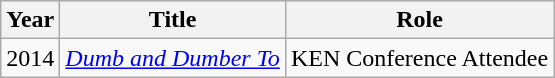<table class="wikitable">
<tr>
<th>Year</th>
<th>Title</th>
<th>Role</th>
</tr>
<tr>
<td>2014</td>
<td><em><a href='#'>Dumb and Dumber To</a></em></td>
<td>KEN Conference Attendee</td>
</tr>
</table>
